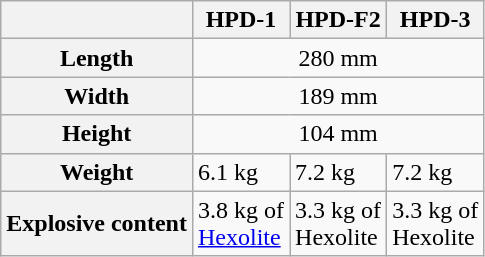<table class=wikitable>
<tr>
<th></th>
<th>HPD-1</th>
<th>HPD-F2</th>
<th>HPD-3</th>
</tr>
<tr>
<th>Length</th>
<td align=center colspan=3>280 mm</td>
</tr>
<tr>
<th>Width</th>
<td align=center colspan=3>189 mm</td>
</tr>
<tr>
<th>Height</th>
<td align=center colspan=3>104 mm</td>
</tr>
<tr>
<th>Weight</th>
<td>6.1 kg</td>
<td>7.2 kg</td>
<td>7.2 kg</td>
</tr>
<tr>
<th>Explosive content</th>
<td>3.8 kg of <br> <a href='#'>Hexolite</a></td>
<td>3.3 kg of <br> Hexolite</td>
<td>3.3 kg of <br> Hexolite</td>
</tr>
</table>
